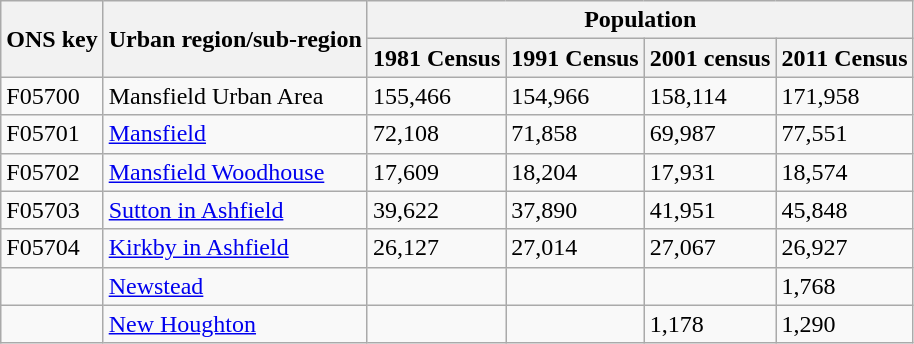<table class="wikitable">
<tr>
<th rowspan="2">ONS key</th>
<th rowspan="2">Urban region/sub-region</th>
<th colspan="4">Population</th>
</tr>
<tr>
<th>1981 Census</th>
<th>1991 Census</th>
<th>2001 census</th>
<th>2011 Census</th>
</tr>
<tr>
<td>F05700</td>
<td>Mansfield Urban Area</td>
<td>155,466</td>
<td>154,966</td>
<td>158,114</td>
<td>171,958</td>
</tr>
<tr>
<td>F05701</td>
<td><a href='#'>Mansfield</a></td>
<td>72,108</td>
<td>71,858</td>
<td>69,987</td>
<td>77,551</td>
</tr>
<tr>
<td>F05702</td>
<td><a href='#'>Mansfield Woodhouse</a></td>
<td>17,609</td>
<td>18,204</td>
<td>17,931</td>
<td>18,574</td>
</tr>
<tr>
<td>F05703</td>
<td><a href='#'>Sutton in Ashfield</a></td>
<td>39,622</td>
<td>37,890</td>
<td>41,951</td>
<td>45,848</td>
</tr>
<tr>
<td>F05704</td>
<td><a href='#'>Kirkby in Ashfield</a></td>
<td>26,127</td>
<td>27,014</td>
<td>27,067</td>
<td>26,927</td>
</tr>
<tr>
<td></td>
<td><a href='#'>Newstead</a></td>
<td></td>
<td></td>
<td></td>
<td>1,768</td>
</tr>
<tr>
<td></td>
<td><a href='#'>New Houghton</a></td>
<td></td>
<td></td>
<td>1,178</td>
<td>1,290</td>
</tr>
</table>
